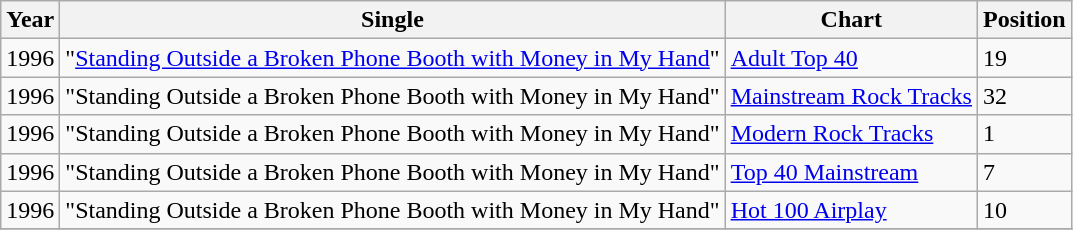<table class="wikitable">
<tr>
<th>Year</th>
<th>Single</th>
<th>Chart</th>
<th>Position</th>
</tr>
<tr>
<td>1996</td>
<td>"<a href='#'>Standing Outside a Broken Phone Booth with Money in My Hand</a>"</td>
<td><a href='#'>Adult Top 40</a></td>
<td>19</td>
</tr>
<tr>
<td>1996</td>
<td>"Standing Outside a Broken Phone Booth with Money in My Hand"</td>
<td><a href='#'>Mainstream Rock Tracks</a></td>
<td>32</td>
</tr>
<tr>
<td>1996</td>
<td>"Standing Outside a Broken Phone Booth with Money in My Hand"</td>
<td><a href='#'>Modern Rock Tracks</a></td>
<td>1</td>
</tr>
<tr>
<td>1996</td>
<td>"Standing Outside a Broken Phone Booth with Money in My Hand"</td>
<td><a href='#'>Top 40 Mainstream</a></td>
<td>7</td>
</tr>
<tr>
<td>1996</td>
<td>"Standing Outside a Broken Phone Booth with Money in My Hand"</td>
<td><a href='#'>Hot 100 Airplay</a></td>
<td>10</td>
</tr>
<tr>
</tr>
</table>
